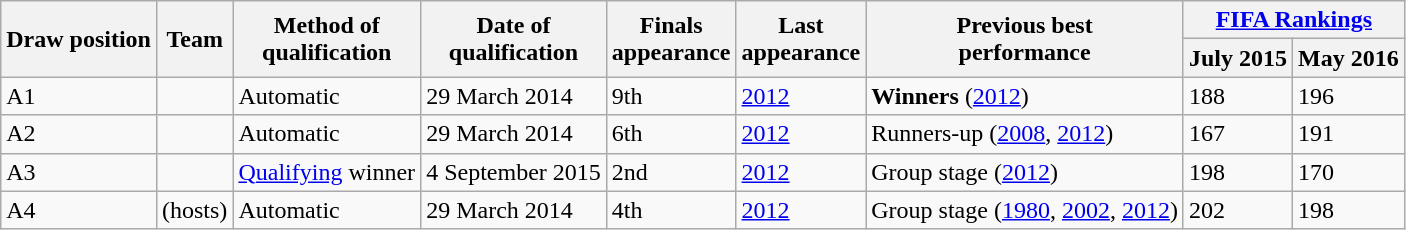<table class="wikitable sortable">
<tr>
<th rowspan=2>Draw position</th>
<th rowspan=2>Team</th>
<th rowspan=2>Method of<br>qualification</th>
<th rowspan=2>Date of<br>qualification</th>
<th rowspan=2>Finals<br>appearance</th>
<th rowspan=2>Last<br>appearance</th>
<th rowspan=2>Previous best<br>performance</th>
<th colspan=2><a href='#'>FIFA Rankings</a></th>
</tr>
<tr>
<th>July 2015</th>
<th>May 2016</th>
</tr>
<tr>
<td>A1</td>
<td style=white-space:nowrap></td>
<td>Automatic</td>
<td>29 March 2014</td>
<td>9th</td>
<td><a href='#'>2012</a></td>
<td data-sort-value="1"><strong>Winners</strong> (<a href='#'>2012</a>)</td>
<td>188</td>
<td>196</td>
</tr>
<tr>
<td>A2</td>
<td style=white-space:nowrap></td>
<td>Automatic</td>
<td>29 March 2014</td>
<td>6th</td>
<td><a href='#'>2012</a></td>
<td data-sort-value="2">Runners-up (<a href='#'>2008</a>, <a href='#'>2012</a>)</td>
<td>167</td>
<td>191</td>
</tr>
<tr>
<td>A3</td>
<td style=white-space:nowrap></td>
<td><a href='#'>Qualifying</a> winner</td>
<td>4 September 2015</td>
<td>2nd</td>
<td><a href='#'>2012</a></td>
<td data-sort-value="5.2">Group stage (<a href='#'>2012</a>)</td>
<td>198</td>
<td>170</td>
</tr>
<tr>
<td>A4</td>
<td style=white-space:nowrap> (hosts)</td>
<td>Automatic</td>
<td>29 March 2014</td>
<td>4th</td>
<td><a href='#'>2012</a></td>
<td data-sort-value="5.1">Group stage (<a href='#'>1980</a>, <a href='#'>2002</a>, <a href='#'>2012</a>)</td>
<td>202</td>
<td>198</td>
</tr>
</table>
